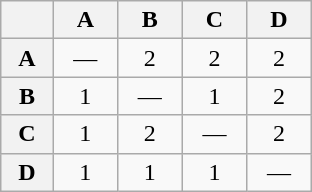<table class="wikitable" style="width:13em;margin:auto;text-align:center">
<tr>
<th></th>
<th>A</th>
<th>B</th>
<th>C</th>
<th>D</th>
</tr>
<tr>
<th>A</th>
<td>—</td>
<td>2</td>
<td>2</td>
<td>2</td>
</tr>
<tr>
<th>B</th>
<td>1</td>
<td>—</td>
<td>1</td>
<td>2</td>
</tr>
<tr>
<th>C</th>
<td>1</td>
<td>2</td>
<td>—</td>
<td>2</td>
</tr>
<tr>
<th>D</th>
<td>1</td>
<td>1</td>
<td>1</td>
<td>—</td>
</tr>
</table>
